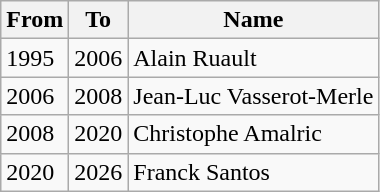<table class="wikitable">
<tr>
<th>From</th>
<th>To</th>
<th>Name</th>
</tr>
<tr>
<td>1995</td>
<td>2006</td>
<td>Alain Ruault</td>
</tr>
<tr>
<td>2006</td>
<td>2008</td>
<td>Jean-Luc Vasserot-Merle</td>
</tr>
<tr>
<td>2008</td>
<td>2020</td>
<td>Christophe Amalric</td>
</tr>
<tr>
<td>2020</td>
<td>2026</td>
<td>Franck Santos</td>
</tr>
</table>
